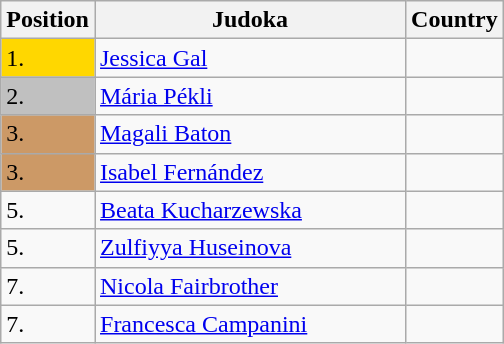<table class=wikitable>
<tr>
<th width=10>Position</th>
<th width=200>Judoka</th>
<th width=10>Country</th>
</tr>
<tr>
<td bgcolor=gold>1.</td>
<td><a href='#'>Jessica Gal</a></td>
<td></td>
</tr>
<tr>
<td bgcolor="silver">2.</td>
<td><a href='#'>Mária Pékli</a></td>
<td></td>
</tr>
<tr>
<td bgcolor="CC9966">3.</td>
<td><a href='#'>Magali Baton</a></td>
<td></td>
</tr>
<tr>
<td bgcolor="CC9966">3.</td>
<td><a href='#'>Isabel Fernández</a></td>
<td></td>
</tr>
<tr>
<td>5.</td>
<td><a href='#'>Beata Kucharzewska</a></td>
<td></td>
</tr>
<tr>
<td>5.</td>
<td><a href='#'>Zulfiyya Huseinova</a></td>
<td></td>
</tr>
<tr>
<td>7.</td>
<td><a href='#'>Nicola Fairbrother</a></td>
<td></td>
</tr>
<tr>
<td>7.</td>
<td><a href='#'>Francesca Campanini</a></td>
<td></td>
</tr>
</table>
